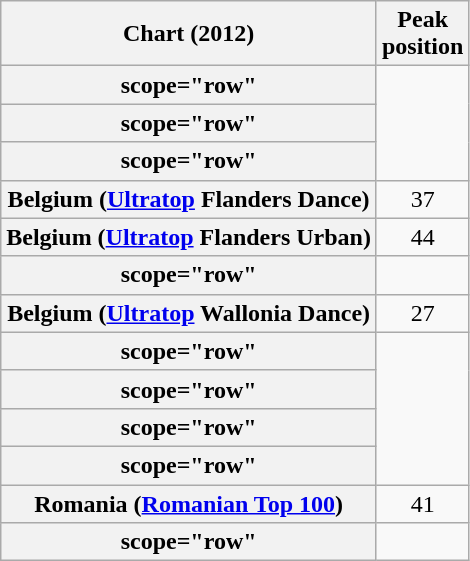<table class="wikitable sortable plainrowheaders">
<tr>
<th scope="col">Chart (2012)</th>
<th scope="col">Peak<br>position</th>
</tr>
<tr>
<th>scope="row"</th>
</tr>
<tr>
<th>scope="row"</th>
</tr>
<tr>
<th>scope="row"</th>
</tr>
<tr>
<th scope="row">Belgium (<a href='#'>Ultratop</a> Flanders Dance)</th>
<td align=center>37</td>
</tr>
<tr>
<th scope="row">Belgium (<a href='#'>Ultratop</a> Flanders Urban)</th>
<td align=center>44</td>
</tr>
<tr>
<th>scope="row"</th>
</tr>
<tr>
<th scope="row">Belgium (<a href='#'>Ultratop</a> Wallonia Dance)</th>
<td align=center>27</td>
</tr>
<tr>
<th>scope="row"</th>
</tr>
<tr>
<th>scope="row"</th>
</tr>
<tr>
<th>scope="row"</th>
</tr>
<tr>
<th>scope="row"</th>
</tr>
<tr>
<th scope="row">Romania (<a href='#'>Romanian Top 100</a>)</th>
<td align="center">41</td>
</tr>
<tr>
<th>scope="row"</th>
</tr>
</table>
